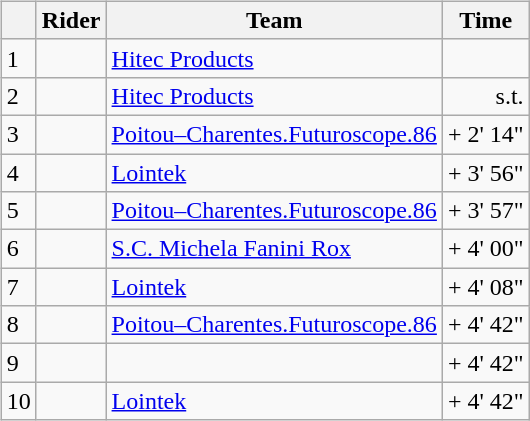<table>
<tr>
<td><br><table class="wikitable">
<tr>
<th></th>
<th>Rider</th>
<th>Team</th>
<th>Time</th>
</tr>
<tr>
<td>1</td>
<td></td>
<td><a href='#'>Hitec Products</a></td>
<td align="right"></td>
</tr>
<tr>
<td>2</td>
<td></td>
<td><a href='#'>Hitec Products</a></td>
<td align="right">s.t.</td>
</tr>
<tr>
<td>3</td>
<td></td>
<td><a href='#'>Poitou–Charentes.Futuroscope.86</a></td>
<td align="right">+ 2' 14"</td>
</tr>
<tr>
<td>4</td>
<td></td>
<td><a href='#'>Lointek</a></td>
<td align="right">+ 3' 56"</td>
</tr>
<tr>
<td>5</td>
<td></td>
<td><a href='#'>Poitou–Charentes.Futuroscope.86</a></td>
<td align="right">+ 3' 57"</td>
</tr>
<tr>
<td>6</td>
<td></td>
<td><a href='#'>S.C. Michela Fanini Rox</a></td>
<td align="right">+ 4' 00"</td>
</tr>
<tr>
<td>7</td>
<td></td>
<td><a href='#'>Lointek</a></td>
<td align="right">+ 4' 08"</td>
</tr>
<tr>
<td>8</td>
<td></td>
<td><a href='#'>Poitou–Charentes.Futuroscope.86</a></td>
<td align="right">+ 4' 42"</td>
</tr>
<tr>
<td>9</td>
<td></td>
<td></td>
<td align="right">+ 4' 42"</td>
</tr>
<tr>
<td>10</td>
<td></td>
<td><a href='#'>Lointek</a></td>
<td align="right">+ 4' 42"</td>
</tr>
</table>
</td>
</tr>
</table>
